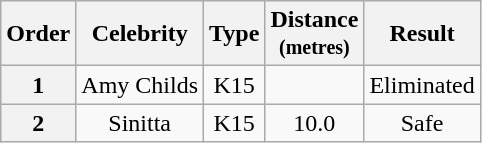<table class="wikitable plainrowheaders" style="text-align:center;">
<tr>
<th>Order</th>
<th>Celebrity</th>
<th>Type</th>
<th>Distance<br><small>(metres)</small></th>
<th>Result</th>
</tr>
<tr>
<th>1</th>
<td>Amy Childs</td>
<td>K15</td>
<td></td>
<td>Eliminated</td>
</tr>
<tr>
<th>2</th>
<td>Sinitta</td>
<td>K15</td>
<td>10.0</td>
<td>Safe</td>
</tr>
</table>
